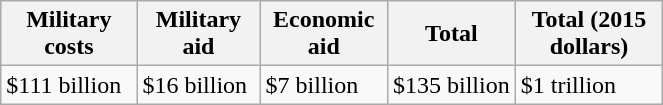<table class="wikitable floatright" style="width: 35%;">
<tr>
<th>Military costs</th>
<th>Military aid</th>
<th>Economic aid</th>
<th>Total</th>
<th>Total (2015 dollars)</th>
</tr>
<tr>
<td>$111 billion</td>
<td>$16 billion</td>
<td>$7 billion</td>
<td>$135 billion</td>
<td>$1 trillion</td>
</tr>
</table>
